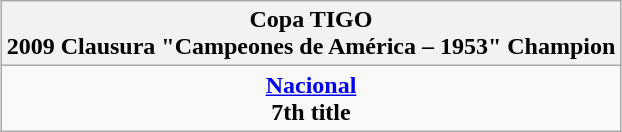<table class="wikitable" style="text-align: center; margin: 0 auto;">
<tr>
<th>Copa TIGO<br>2009 Clausura "Campeones de América – 1953" Champion</th>
</tr>
<tr>
<td><strong><a href='#'>Nacional</a></strong><br><strong>7th title </strong></td>
</tr>
</table>
